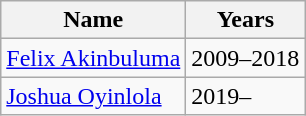<table class="wikitable">
<tr>
<th>Name</th>
<th>Years</th>
</tr>
<tr>
<td><a href='#'>Felix Akinbuluma</a></td>
<td>2009–2018</td>
</tr>
<tr>
<td><a href='#'>Joshua Oyinlola</a></td>
<td>2019–</td>
</tr>
</table>
